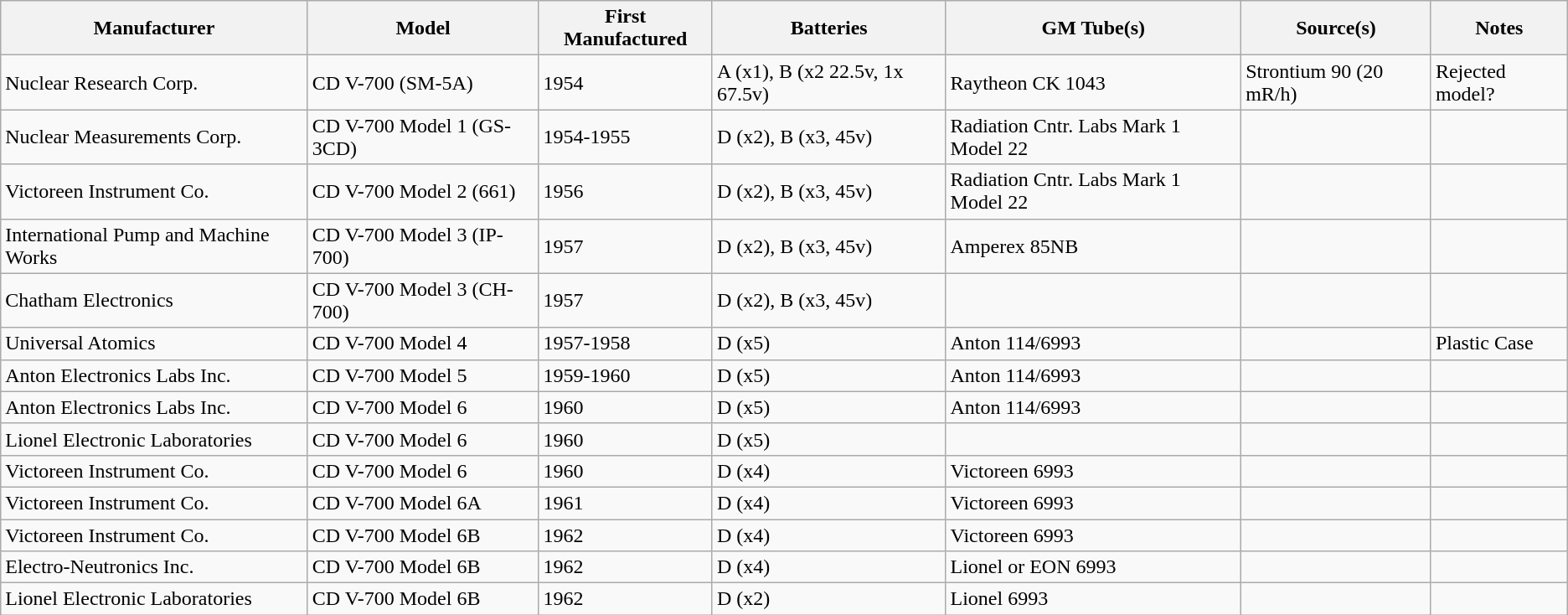<table class="wikitable">
<tr>
<th>Manufacturer</th>
<th>Model</th>
<th>First Manufactured</th>
<th>Batteries</th>
<th>GM Tube(s)</th>
<th>Source(s)</th>
<th>Notes</th>
</tr>
<tr>
<td>Nuclear Research Corp.</td>
<td>CD V-700 (SM-5A)</td>
<td>1954</td>
<td>A (x1), B (x2 22.5v, 1x 67.5v)</td>
<td>Raytheon CK 1043</td>
<td>Strontium 90 (20 mR/h)</td>
<td>Rejected model?</td>
</tr>
<tr>
<td>Nuclear Measurements Corp.</td>
<td>CD V-700 Model 1 (GS-3CD)</td>
<td>1954-1955</td>
<td>D (x2), B (x3, 45v)</td>
<td>Radiation Cntr. Labs Mark 1 Model 22</td>
<td></td>
<td></td>
</tr>
<tr>
<td>Victoreen Instrument Co.</td>
<td>CD V-700 Model 2 (661)</td>
<td>1956</td>
<td>D (x2), B (x3, 45v)</td>
<td>Radiation Cntr. Labs Mark 1 Model 22</td>
<td></td>
<td></td>
</tr>
<tr>
<td>International Pump and Machine Works</td>
<td>CD V-700 Model 3 (IP-700)</td>
<td>1957</td>
<td>D (x2), B (x3, 45v)</td>
<td>Amperex 85NB</td>
<td></td>
<td></td>
</tr>
<tr>
<td>Chatham Electronics</td>
<td>CD V-700 Model 3 (CH-700)</td>
<td>1957</td>
<td>D (x2), B (x3, 45v)</td>
<td></td>
<td></td>
<td></td>
</tr>
<tr>
<td>Universal Atomics</td>
<td>CD V-700 Model 4</td>
<td>1957-1958</td>
<td>D (x5)</td>
<td>Anton 114/6993</td>
<td></td>
<td>Plastic Case</td>
</tr>
<tr>
<td>Anton Electronics Labs Inc.</td>
<td>CD V-700 Model 5</td>
<td>1959-1960</td>
<td>D (x5)</td>
<td>Anton 114/6993</td>
<td></td>
<td></td>
</tr>
<tr>
<td>Anton Electronics Labs Inc.</td>
<td>CD V-700 Model 6</td>
<td>1960</td>
<td>D (x5)</td>
<td>Anton 114/6993</td>
<td></td>
<td></td>
</tr>
<tr>
<td>Lionel Electronic Laboratories</td>
<td>CD V-700 Model 6</td>
<td>1960</td>
<td>D (x5)</td>
<td></td>
<td></td>
<td></td>
</tr>
<tr>
<td>Victoreen Instrument Co.</td>
<td>CD V-700 Model 6</td>
<td>1960</td>
<td>D (x4)</td>
<td>Victoreen 6993</td>
<td></td>
<td></td>
</tr>
<tr>
<td>Victoreen Instrument Co.</td>
<td>CD V-700 Model 6A</td>
<td>1961</td>
<td>D (x4)</td>
<td>Victoreen 6993</td>
<td></td>
<td></td>
</tr>
<tr>
<td>Victoreen Instrument Co.</td>
<td>CD V-700 Model 6B</td>
<td>1962</td>
<td>D (x4)</td>
<td>Victoreen 6993</td>
<td></td>
<td></td>
</tr>
<tr>
<td>Electro-Neutronics Inc.</td>
<td>CD V-700 Model 6B</td>
<td>1962</td>
<td>D (x4)</td>
<td>Lionel or EON 6993</td>
<td></td>
<td></td>
</tr>
<tr>
<td>Lionel Electronic Laboratories</td>
<td>CD V-700 Model 6B</td>
<td>1962</td>
<td>D (x2)</td>
<td>Lionel 6993</td>
<td></td>
<td></td>
</tr>
</table>
